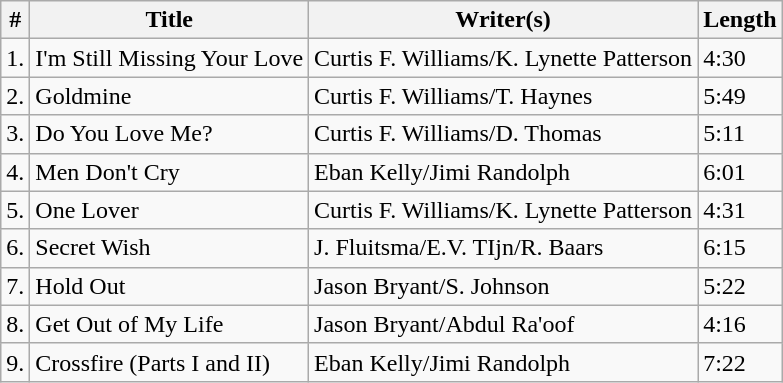<table class="wikitable">
<tr>
<th>#</th>
<th>Title</th>
<th>Writer(s)</th>
<th>Length</th>
</tr>
<tr>
<td>1.</td>
<td>I'm Still Missing Your Love</td>
<td>Curtis F. Williams/K. Lynette Patterson</td>
<td>4:30</td>
</tr>
<tr>
<td>2.</td>
<td>Goldmine</td>
<td>Curtis F. Williams/T. Haynes</td>
<td>5:49</td>
</tr>
<tr>
<td>3.</td>
<td>Do You Love Me?</td>
<td>Curtis F. Williams/D. Thomas</td>
<td>5:11</td>
</tr>
<tr>
<td>4.</td>
<td>Men Don't Cry</td>
<td>Eban Kelly/Jimi Randolph</td>
<td>6:01</td>
</tr>
<tr>
<td>5.</td>
<td>One Lover</td>
<td>Curtis F. Williams/K. Lynette Patterson</td>
<td>4:31</td>
</tr>
<tr>
<td>6.</td>
<td>Secret Wish</td>
<td>J. Fluitsma/E.V. TIjn/R. Baars</td>
<td>6:15</td>
</tr>
<tr>
<td>7.</td>
<td>Hold Out</td>
<td>Jason Bryant/S. Johnson</td>
<td>5:22</td>
</tr>
<tr>
<td>8.</td>
<td>Get Out of My Life</td>
<td>Jason Bryant/Abdul Ra'oof</td>
<td>4:16</td>
</tr>
<tr>
<td>9.</td>
<td>Crossfire (Parts I and II)</td>
<td>Eban Kelly/Jimi Randolph</td>
<td>7:22</td>
</tr>
</table>
